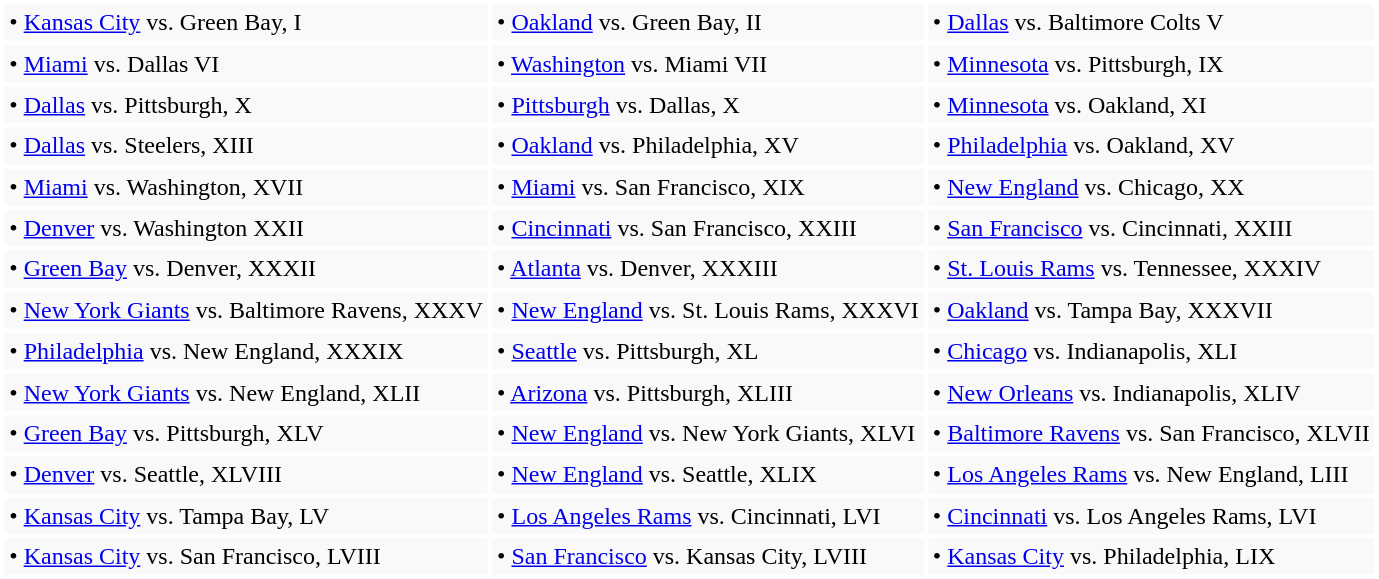<table class="wikitable" style="border: solid white">
<tr style="border: solid white">
<td>• <a href='#'>Kansas City</a> vs. Green Bay, I</td>
<td style="border: solid white">• <a href='#'>Oakland</a> vs. Green Bay, II</td>
<td style="border: solid white">• <a href='#'>Dallas</a> vs. Baltimore Colts V</td>
</tr>
<tr>
<td style="border: solid white">• <a href='#'>Miami</a> vs. Dallas VI</td>
<td style="border: solid white">• <a href='#'>Washington</a> vs. Miami VII</td>
<td style="border: solid white">• <a href='#'>Minnesota</a> vs. Pittsburgh, IX</td>
</tr>
<tr>
<td style="border: solid white">• <a href='#'>Dallas</a> vs. Pittsburgh, X</td>
<td style="border: solid white">• <a href='#'>Pittsburgh</a> vs. Dallas, X</td>
<td style="border: solid white">• <a href='#'>Minnesota</a> vs. Oakland, XI</td>
</tr>
<tr>
<td style="border: solid white">• <a href='#'>Dallas</a> vs. Steelers, XIII</td>
<td style="border: solid white">• <a href='#'>Oakland</a> vs. Philadelphia, XV</td>
<td style="border: solid white">• <a href='#'>Philadelphia</a> vs. Oakland, XV</td>
</tr>
<tr>
<td style="border: solid white">• <a href='#'>Miami</a> vs. Washington, XVII</td>
<td style="border: solid white">• <a href='#'>Miami</a> vs. San Francisco, XIX</td>
<td style="border: solid white">• <a href='#'>New England</a> vs. Chicago, XX</td>
</tr>
<tr>
<td style="border: solid white">• <a href='#'>Denver</a> vs. Washington XXII</td>
<td style="border: solid white">• <a href='#'>Cincinnati</a> vs. San Francisco, XXIII</td>
<td style="border: solid white">• <a href='#'>San Francisco</a> vs. Cincinnati, XXIII</td>
</tr>
<tr>
<td style="border: solid white">• <a href='#'>Green Bay</a> vs. Denver, XXXII</td>
<td style="border: solid white">• <a href='#'>Atlanta</a> vs. Denver, XXXIII</td>
<td style="border: solid white">• <a href='#'>St. Louis Rams</a> vs. Tennessee, XXXIV</td>
</tr>
<tr>
<td style="border: solid white">• <a href='#'>New York Giants</a> vs. Baltimore Ravens, XXXV</td>
<td style="border: solid white">• <a href='#'>New England</a> vs. St. Louis Rams, XXXVI</td>
<td style="border: solid white">• <a href='#'>Oakland</a> vs. Tampa Bay, XXXVII</td>
</tr>
<tr>
<td style="border: solid white">• <a href='#'>Philadelphia</a> vs. New England, XXXIX</td>
<td style="border: solid white">• <a href='#'>Seattle</a> vs. Pittsburgh, XL</td>
<td style="border: solid white">• <a href='#'>Chicago</a> vs. Indianapolis, XLI</td>
</tr>
<tr>
<td style="border: solid white">• <a href='#'>New York Giants</a> vs. New England, XLII</td>
<td style="border: solid white">• <a href='#'>Arizona</a> vs. Pittsburgh, XLIII</td>
<td style="border: solid white">• <a href='#'>New Orleans</a> vs. Indianapolis, XLIV</td>
</tr>
<tr>
<td style="border: solid white">• <a href='#'>Green Bay</a> vs. Pittsburgh, XLV</td>
<td style="border: solid white">• <a href='#'>New England</a> vs. New York Giants, XLVI</td>
<td style="border: solid white">• <a href='#'>Baltimore Ravens</a> vs. San Francisco, XLVII</td>
</tr>
<tr>
<td style="border: solid white">• <a href='#'>Denver</a> vs. Seattle, XLVIII</td>
<td style="border: solid white">• <a href='#'>New England</a> vs. Seattle,  XLIX</td>
<td style="border: solid white">• <a href='#'>Los Angeles Rams</a> vs. New England, LIII</td>
</tr>
<tr>
<td style="border:solid white">• <a href='#'>Kansas City</a> vs. Tampa Bay, LV</td>
<td style="border:solid white">• <a href='#'>Los Angeles Rams</a> vs. Cincinnati, LVI</td>
<td style="border:solid white">• <a href='#'>Cincinnati</a> vs. Los Angeles Rams, LVI</td>
</tr>
<tr>
<td style="border:solid white">• <a href='#'>Kansas City</a> vs. San Francisco, LVIII</td>
<td style="border:solid white">• <a href='#'>San Francisco</a> vs. Kansas City, LVIII</td>
<td style="border:solid white">• <a href='#'>Kansas City</a> vs. Philadelphia, LIX</td>
</tr>
</table>
